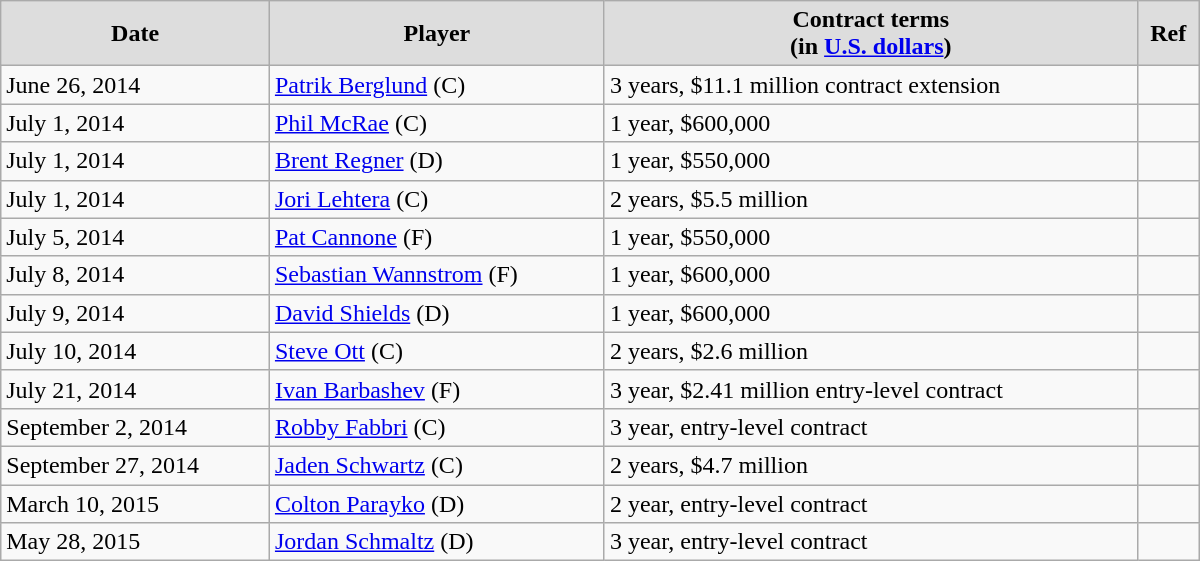<table class="wikitable" style="border-collapse: collapse; width: 50em; padding: 3;">
<tr align="center" bgcolor="#dddddd">
<td><strong>Date</strong></td>
<td><strong>Player</strong></td>
<td><strong>Contract terms</strong><br><strong>(in <a href='#'>U.S. dollars</a>)</strong></td>
<td><strong>Ref</strong></td>
</tr>
<tr>
<td>June 26, 2014</td>
<td><a href='#'>Patrik Berglund</a> (C)</td>
<td>3 years, $11.1 million contract extension</td>
<td></td>
</tr>
<tr>
<td>July 1, 2014</td>
<td><a href='#'>Phil McRae</a> (C)</td>
<td>1 year, $600,000</td>
<td></td>
</tr>
<tr>
<td>July 1, 2014</td>
<td><a href='#'>Brent Regner</a> (D)</td>
<td>1 year, $550,000</td>
<td></td>
</tr>
<tr>
<td>July 1, 2014</td>
<td><a href='#'>Jori Lehtera</a> (C)</td>
<td>2 years, $5.5 million</td>
<td></td>
</tr>
<tr>
<td>July 5, 2014</td>
<td><a href='#'>Pat Cannone</a> (F)</td>
<td>1 year, $550,000</td>
<td></td>
</tr>
<tr>
<td>July 8, 2014</td>
<td><a href='#'>Sebastian Wannstrom</a> (F)</td>
<td>1 year, $600,000</td>
<td></td>
</tr>
<tr>
<td>July 9, 2014</td>
<td><a href='#'>David Shields</a> (D)</td>
<td>1 year, $600,000</td>
<td></td>
</tr>
<tr>
<td>July 10, 2014</td>
<td><a href='#'>Steve Ott</a> (C)</td>
<td>2 years, $2.6 million</td>
<td></td>
</tr>
<tr>
<td>July 21, 2014</td>
<td><a href='#'>Ivan Barbashev</a> (F)</td>
<td>3 year, $2.41 million entry-level contract</td>
<td></td>
</tr>
<tr>
<td>September 2, 2014</td>
<td><a href='#'>Robby Fabbri</a> (C)</td>
<td>3 year, entry-level contract</td>
<td></td>
</tr>
<tr>
<td>September 27, 2014</td>
<td><a href='#'>Jaden Schwartz</a> (C)</td>
<td>2 years, $4.7 million</td>
<td></td>
</tr>
<tr>
<td>March 10, 2015</td>
<td><a href='#'>Colton Parayko</a> (D)</td>
<td>2 year, entry-level contract</td>
<td></td>
</tr>
<tr>
<td>May 28, 2015</td>
<td><a href='#'>Jordan Schmaltz</a> (D)</td>
<td>3 year, entry-level contract</td>
<td></td>
</tr>
</table>
